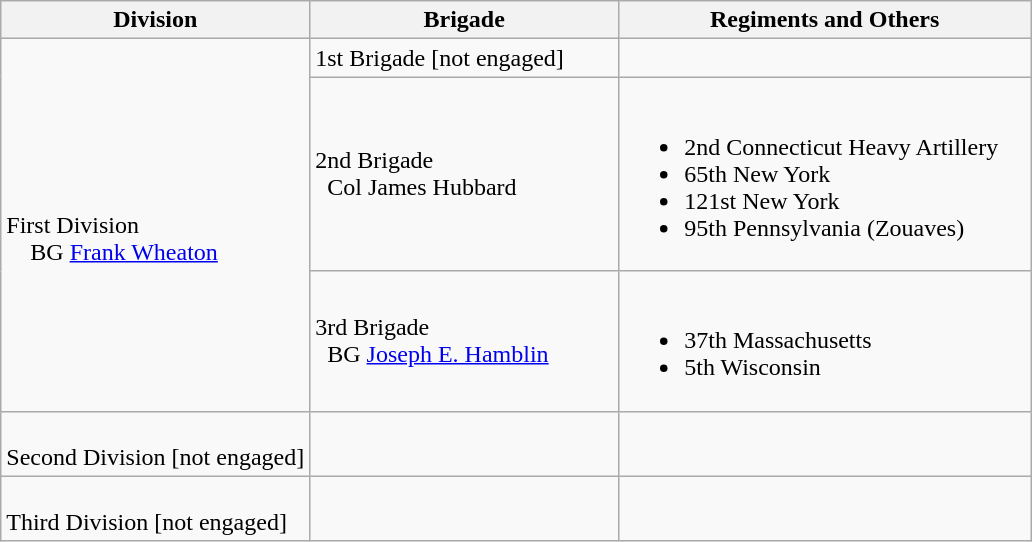<table class="wikitable">
<tr>
<th width=30%>Division</th>
<th width=30%>Brigade</th>
<th>Regiments and Others</th>
</tr>
<tr>
<td rowspan=3><br>First Division<br>
    BG <a href='#'>Frank Wheaton</a></td>
<td>1st Brigade [not engaged]</td>
<td></td>
</tr>
<tr>
<td>2nd Brigade<br>  Col James Hubbard</td>
<td><br><ul><li>2nd Connecticut Heavy Artillery</li><li>65th New York</li><li>121st New York</li><li>95th Pennsylvania (Zouaves)</li></ul></td>
</tr>
<tr>
<td>3rd Brigade<br>  BG <a href='#'>Joseph E. Hamblin</a></td>
<td><br><ul><li>37th Massachusetts</li><li>5th Wisconsin</li></ul></td>
</tr>
<tr>
<td rowspan=1><br>Second Division [not engaged]</td>
<td></td>
<td></td>
</tr>
<tr>
<td rowspan=1><br>Third Division [not engaged]</td>
<td></td>
<td></td>
</tr>
</table>
